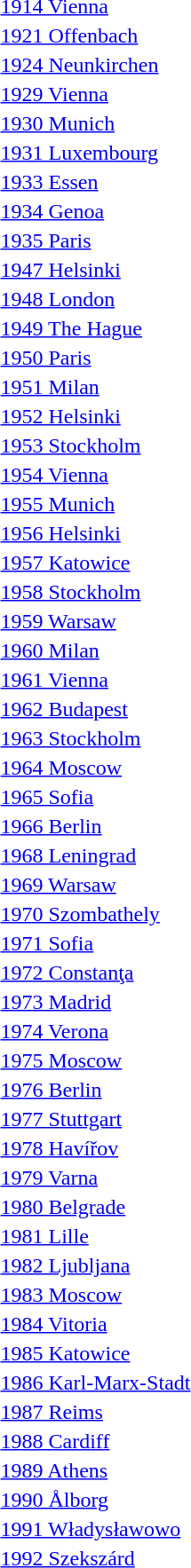<table>
<tr>
<td><a href='#'>1914 Vienna</a></td>
<td></td>
<td></td>
<td></td>
</tr>
<tr>
<td><a href='#'>1921 Offenbach</a></td>
<td></td>
<td></td>
<td></td>
</tr>
<tr>
<td><a href='#'>1924 Neunkirchen</a></td>
<td></td>
<td></td>
<td></td>
</tr>
<tr>
<td><a href='#'>1929 Vienna</a></td>
<td></td>
<td></td>
<td></td>
</tr>
<tr>
<td><a href='#'>1930 Munich</a></td>
<td></td>
<td></td>
<td></td>
</tr>
<tr>
<td><a href='#'>1931 Luxembourg</a></td>
<td></td>
<td></td>
<td></td>
</tr>
<tr>
<td><a href='#'>1933 Essen</a></td>
<td></td>
<td></td>
<td></td>
</tr>
<tr>
<td><a href='#'>1934 Genoa</a></td>
<td></td>
<td></td>
<td></td>
</tr>
<tr>
<td><a href='#'>1935 Paris</a></td>
<td></td>
<td></td>
<td></td>
</tr>
<tr>
<td><a href='#'>1947 Helsinki</a></td>
<td></td>
<td></td>
<td></td>
</tr>
<tr>
<td><a href='#'>1948 London</a></td>
<td></td>
<td></td>
<td></td>
</tr>
<tr>
<td><a href='#'>1949 The Hague</a></td>
<td></td>
<td></td>
<td></td>
</tr>
<tr>
<td><a href='#'>1950 Paris</a></td>
<td></td>
<td></td>
<td></td>
</tr>
<tr>
<td><a href='#'>1951 Milan</a></td>
<td></td>
<td></td>
<td></td>
</tr>
<tr>
<td><a href='#'>1952 Helsinki</a></td>
<td></td>
<td></td>
<td></td>
</tr>
<tr>
<td><a href='#'>1953 Stockholm</a></td>
<td></td>
<td></td>
<td></td>
</tr>
<tr>
<td><a href='#'>1954 Vienna</a></td>
<td></td>
<td></td>
<td></td>
</tr>
<tr>
<td><a href='#'>1955 Munich</a></td>
<td></td>
<td></td>
<td></td>
</tr>
<tr>
<td><a href='#'>1956 Helsinki</a></td>
<td></td>
<td></td>
<td></td>
</tr>
<tr>
<td><a href='#'>1957 Katowice</a></td>
<td></td>
<td></td>
<td></td>
</tr>
<tr>
<td><a href='#'>1958 Stockholm</a></td>
<td></td>
<td></td>
<td></td>
</tr>
<tr>
<td><a href='#'>1959 Warsaw</a></td>
<td></td>
<td></td>
<td></td>
</tr>
<tr>
<td><a href='#'>1960 Milan</a></td>
<td></td>
<td></td>
<td></td>
</tr>
<tr>
<td><a href='#'>1961 Vienna</a></td>
<td></td>
<td></td>
<td></td>
</tr>
<tr>
<td><a href='#'>1962 Budapest</a></td>
<td></td>
<td></td>
<td></td>
</tr>
<tr>
<td><a href='#'>1963 Stockholm</a></td>
<td></td>
<td></td>
<td></td>
</tr>
<tr>
<td><a href='#'>1964 Moscow</a></td>
<td></td>
<td></td>
<td></td>
</tr>
<tr>
<td><a href='#'>1965 Sofia</a></td>
<td></td>
<td></td>
<td></td>
</tr>
<tr>
<td><a href='#'>1966 Berlin</a></td>
<td></td>
<td></td>
<td></td>
</tr>
<tr>
<td><a href='#'>1968 Leningrad</a></td>
<td></td>
<td></td>
<td></td>
</tr>
<tr>
<td><a href='#'>1969 Warsaw</a></td>
<td></td>
<td></td>
<td></td>
</tr>
<tr>
<td><a href='#'>1970 Szombathely</a></td>
<td></td>
<td></td>
<td></td>
</tr>
<tr>
<td><a href='#'>1971 Sofia</a></td>
<td></td>
<td></td>
<td></td>
</tr>
<tr>
<td><a href='#'>1972 Constanţa</a></td>
<td></td>
<td></td>
<td></td>
</tr>
<tr>
<td><a href='#'>1973 Madrid</a></td>
<td></td>
<td></td>
<td></td>
</tr>
<tr>
<td><a href='#'>1974 Verona</a></td>
<td></td>
<td></td>
<td></td>
</tr>
<tr>
<td><a href='#'>1975 Moscow</a></td>
<td></td>
<td></td>
<td></td>
</tr>
<tr>
<td><a href='#'>1976 Berlin</a></td>
<td></td>
<td></td>
<td></td>
</tr>
<tr>
<td><a href='#'>1977 Stuttgart</a></td>
<td></td>
<td></td>
<td></td>
</tr>
<tr>
<td><a href='#'>1978 Havířov</a></td>
<td></td>
<td></td>
<td></td>
</tr>
<tr>
<td><a href='#'>1979 Varna</a></td>
<td></td>
<td></td>
<td></td>
</tr>
<tr>
<td><a href='#'>1980 Belgrade</a></td>
<td></td>
<td></td>
<td></td>
</tr>
<tr>
<td><a href='#'>1981 Lille</a></td>
<td></td>
<td></td>
<td></td>
</tr>
<tr>
<td><a href='#'>1982 Ljubljana</a></td>
<td></td>
<td></td>
<td></td>
</tr>
<tr>
<td><a href='#'>1983  Moscow</a></td>
<td></td>
<td></td>
<td></td>
</tr>
<tr>
<td><a href='#'>1984 Vitoria</a></td>
<td></td>
<td></td>
<td></td>
</tr>
<tr>
<td><a href='#'>1985 Katowice</a></td>
<td></td>
<td></td>
<td></td>
</tr>
<tr>
<td><a href='#'>1986 Karl-Marx-Stadt</a></td>
<td></td>
<td></td>
<td></td>
</tr>
<tr>
<td><a href='#'>1987 Reims</a></td>
<td></td>
<td></td>
<td></td>
</tr>
<tr>
<td><a href='#'>1988 Cardiff</a></td>
<td></td>
<td></td>
<td></td>
</tr>
<tr>
<td><a href='#'>1989 Athens</a></td>
<td></td>
<td></td>
<td></td>
</tr>
<tr>
<td><a href='#'>1990 Ålborg</a></td>
<td></td>
<td></td>
<td></td>
</tr>
<tr>
<td><a href='#'>1991 Władysławowo</a></td>
<td></td>
<td></td>
<td></td>
</tr>
<tr>
<td><a href='#'>1992 Szekszárd</a></td>
<td></td>
<td></td>
<td></td>
</tr>
</table>
